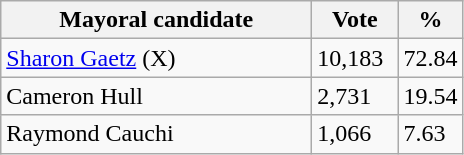<table class="wikitable">
<tr>
<th bgcolor="#DDDDFF" width="200px">Mayoral candidate</th>
<th bgcolor="#DDDDFF" width="50px">Vote</th>
<th bgcolor="#DDDDFF" width="30px">%</th>
</tr>
<tr>
<td><a href='#'>Sharon Gaetz</a> (X)</td>
<td>10,183</td>
<td>72.84</td>
</tr>
<tr>
<td>Cameron Hull</td>
<td>2,731</td>
<td>19.54</td>
</tr>
<tr>
<td>Raymond Cauchi</td>
<td>1,066</td>
<td>7.63</td>
</tr>
</table>
